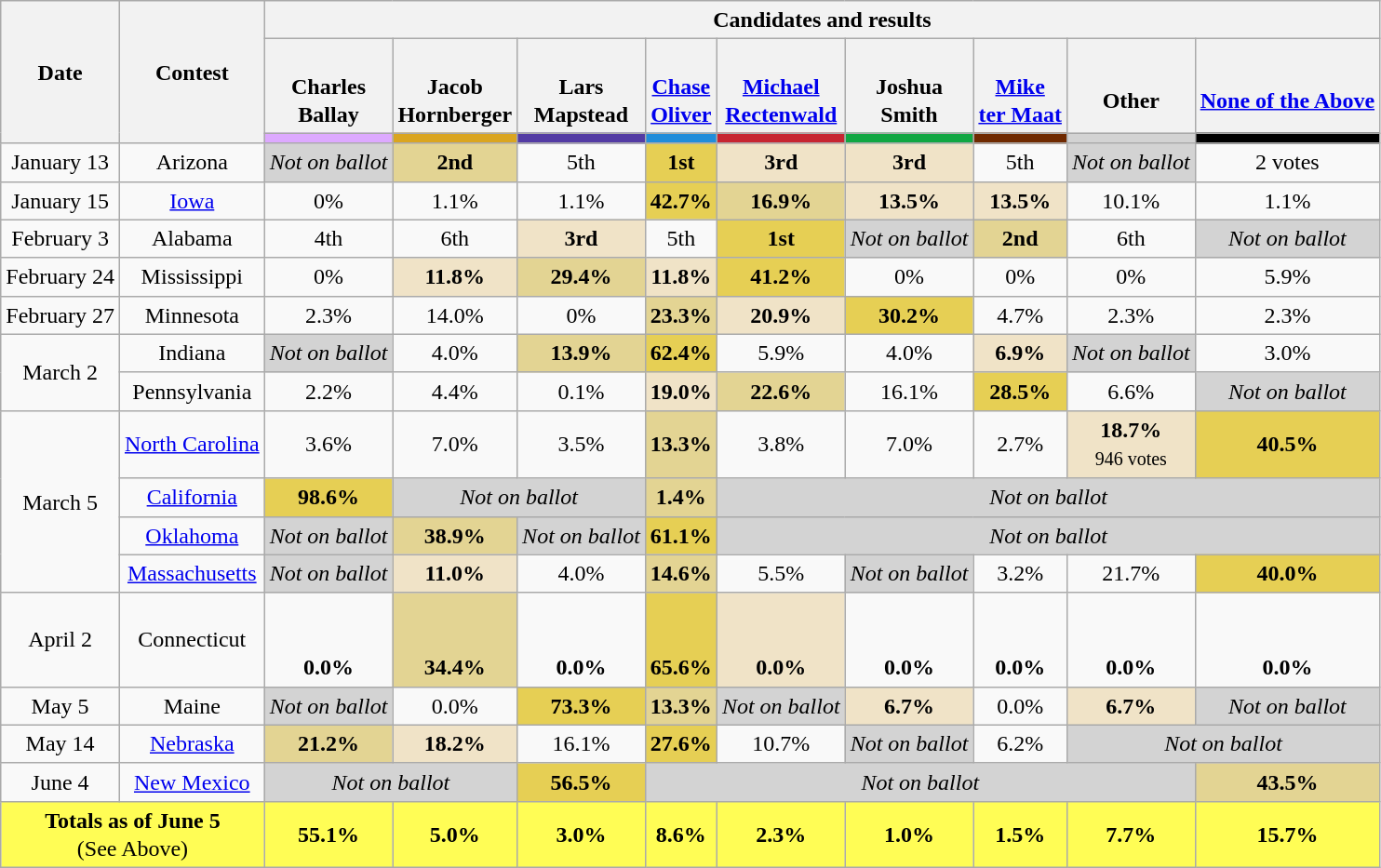<table class="wikitable " style="text-align:center;font-size:100%;line-height:20px">
<tr>
<th rowspan=3>Date</th>
<th rowspan=3>Contest</th>
<th colspan=9>Candidates and results</th>
</tr>
<tr>
<th><br>Charles<br>Ballay</th>
<th><br>Jacob<br>Hornberger</th>
<th><br>Lars<br>Mapstead</th>
<th><br><a href='#'>Chase<br>Oliver</a></th>
<th><br><a href='#'>Michael<br>Rectenwald</a></th>
<th><br>Joshua<br>Smith</th>
<th><br><a href='#'>Mike<br>ter Maat</a></th>
<th><br>Other</th>
<th><br><a href='#'>None of the Above</a></th>
</tr>
<tr>
<th style="background:#DDA9FF;"></th>
<th style="background:#DAA520;"></th>
<th style="background:#533BA4;"></th>
<th style="background:#218DDA;"></th>
<th style="background:#C72532;"></th>
<th style="background:#10A742;"></th>
<th style="background:#6F2900;"></th>
<th style="background:lightgrey;"></th>
<th style="background:#000000;"></th>
</tr>
<tr>
<td>January 13</td>
<td>Arizona</td>
<td style="background:lightgrey;"><em>Not on ballot</em></td>
<td style="background:#E3D493;"><strong>2nd</strong></td>
<td>5th</td>
<td style="background:#E6CF54;"><strong>1st</strong></td>
<td style="background:#F0E3C7;"><strong>3rd</strong></td>
<td style="background:#F0E3C7;"><strong>3rd</strong></td>
<td>5th</td>
<td style="background:lightgrey;"><em>Not on ballot</em></td>
<td style="background:#lightgrey;">2 votes</td>
</tr>
<tr>
<td>January 15</td>
<td><a href='#'>Iowa</a></td>
<td>0%<br></td>
<td>1.1%<br></td>
<td>1.1%<br></td>
<td style="background:#E6CF54;"><strong>42.7%</strong><br></td>
<td style="background:#E3D493;"><strong>16.9%</strong><br></td>
<td style="background:#F0E3C7;"><strong>13.5%</strong><br></td>
<td style="background:#F0E3C7;"><strong>13.5%</strong><br></td>
<td>10.1%<br></td>
<td style="background:#lightgrey;">1.1%<br></td>
</tr>
<tr>
<td>February 3</td>
<td>Alabama</td>
<td>4th</td>
<td>6th</td>
<td style="background:#F0E3C7;"><strong>3rd</strong></td>
<td>5th</td>
<td style="background:#E6CF54;"><strong>1st</strong></td>
<td style="background:lightgrey;"><em>Not on ballot</em></td>
<td style="background:#E3D493;"><strong>2nd</strong></td>
<td>6th</td>
<td style="background:lightgrey;"><em>Not on ballot</em></td>
</tr>
<tr>
<td>February 24</td>
<td>Mississippi</td>
<td>0%<br></td>
<td style="background:#F0E3C7;"><strong>11.8%</strong><br></td>
<td style="background:#E3D493;"><strong>29.4%</strong><br></td>
<td style="background:#F0E3C7;"><strong>11.8%</strong><br></td>
<td style="background:#E6CF54;"><strong>41.2%</strong><br></td>
<td>0%<br></td>
<td>0%<br></td>
<td>0%<br></td>
<td>5.9%<br></td>
</tr>
<tr>
<td>February 27</td>
<td>Minnesota</td>
<td>2.3%<br></td>
<td>14.0%<br></td>
<td>0%<br></td>
<td style="background:#E3D493;"><strong>23.3%</strong><br></td>
<td style="background:#F0E3C7;"><strong>20.9%</strong><br></td>
<td style="background:#E6CF54;"><strong>30.2%</strong><br></td>
<td>4.7%<br></td>
<td>2.3%<br></td>
<td>2.3%<br></td>
</tr>
<tr>
<td rowspan=2>March 2</td>
<td>Indiana</td>
<td style="background:lightgrey;"><em>Not on ballot</em></td>
<td>4.0%<br></td>
<td style="background:#E3D493;"><strong>13.9%</strong><br></td>
<td style="background:#E6CF54;"><strong>62.4%</strong><br></td>
<td>5.9%<br></td>
<td>4.0%<br></td>
<td style="background:#F0E3C7;"><strong>6.9%</strong><br></td>
<td style="background:lightgrey;"><em>Not on ballot</em></td>
<td>3.0%<br></td>
</tr>
<tr>
<td>Pennsylvania</td>
<td>2.2%<br></td>
<td>4.4%<br></td>
<td>0.1%<br></td>
<td style="background:#F0E3C7;"><strong>19.0%</strong><br></td>
<td style="background:#E3D493;"><strong>22.6%</strong><br></td>
<td>16.1%<br></td>
<td style="background:#E6CF54;"><strong>28.5%</strong><br></td>
<td>6.6%<br></td>
<td style="background:lightgrey;"><em>Not on ballot</em></td>
</tr>
<tr>
<td rowspan=4>March 5</td>
<td><a href='#'>North Carolina</a></td>
<td>3.6%<br></td>
<td>7.0%<br></td>
<td>3.5%<br></td>
<td style="background:#E3D493;"><strong>13.3%</strong><br></td>
<td>3.8%<br></td>
<td>7.0%<br></td>
<td>2.7%<br></td>
<td style="background:#F0E3C7;"><strong>18.7%</strong><br><small>946 votes</small></td>
<td style="background:#E6CF54;"><strong>40.5%</strong><br></td>
</tr>
<tr>
<td><a href='#'>California</a></td>
<td style="background:#E6CF54;"><strong>98.6%</strong><br></td>
<td colspan=2 style="background:lightgrey;"><em>Not on ballot</em></td>
<td style="background:#E3D493;"><strong>1.4%</strong><br></td>
<td colspan=5 style="background:lightgrey;"><em>Not on ballot</em></td>
</tr>
<tr>
<td><a href='#'>Oklahoma</a></td>
<td style="background:lightgrey;"><em>Not on ballot</em></td>
<td style="background:#E3D493;"><strong>38.9%</strong><br></td>
<td colspan=1 style="background:lightgrey;"><em>Not on ballot</em></td>
<td style="background:#E6CF54;"><strong>61.1%</strong><br></td>
<td colspan=5 style="background:lightgrey;"><em>Not on ballot</em></td>
</tr>
<tr>
<td><a href='#'>Massachusetts</a></td>
<td style="background:lightgrey;"><em>Not on ballot</em></td>
<td style="background:#F0E3C7;"><strong>11.0%</strong><br></td>
<td>4.0%<br></td>
<td style="background:#E3D493;"><strong>14.6%</strong><br></td>
<td>5.5%<br></td>
<td style="background:lightgrey;"><em>Not on ballot</em></td>
<td>3.2%<br></td>
<td>21.7%<br></td>
<td style="background:#E6CF54;"><strong>40.0%</strong><br></td>
</tr>
<tr>
<td>April 2</td>
<td>Connecticut</td>
<td><br><br><strong>0.0%</strong><br></td>
<td style="background:#E3D493;"><br><br><strong>34.4%</strong><br></td>
<td><br><br><strong>0.0%</strong><br></td>
<td style="background:#E6CF54;"><br><br><strong>65.6%</strong><br></td>
<td style="background:#F0E3C7;"><br><br><strong>0.0%</strong><br></td>
<td><br><br><strong>0.0%</strong><br></td>
<td><br><br><strong>0.0%</strong><br></td>
<td><br><br><strong>0.0%</strong><br></td>
<td><br><br><strong>0.0%</strong><br></td>
</tr>
<tr>
<td>May 5</td>
<td>Maine</td>
<td style="background:lightgrey;"><em>Not on ballot</em></td>
<td>0.0%<br></td>
<td style="background:#E6CF54;"><strong>73.3%</strong><br></td>
<td style="background:#E3D493;"><strong>13.3%</strong><br></td>
<td style="background:lightgrey;"><em>Not on ballot</em></td>
<td style="background:#F0E3C7;"><strong>6.7%</strong><br></td>
<td>0.0%<br></td>
<td style="background:#F0E3C7;"><strong>6.7%</strong><br></td>
<td style="background:lightgrey;"><em>Not on ballot</em></td>
</tr>
<tr>
<td>May 14</td>
<td><a href='#'>Nebraska</a></td>
<td style="background:#E3D493;"><strong>21.2%</strong><br></td>
<td style="background:#F0E3C7;"><strong>18.2%</strong><br></td>
<td>16.1%<br></td>
<td style="background:#E6CF54;"><strong>27.6%</strong><br></td>
<td>10.7%<br></td>
<td style="background:lightgrey;"><em>Not on ballot</em></td>
<td>6.2%<br></td>
<td colspan=2 style="background:lightgrey;"><em>Not on ballot</em></td>
</tr>
<tr>
<td>June 4</td>
<td><a href='#'>New Mexico</a></td>
<td colspan=2 style="background:lightgrey;"><em>Not on ballot</em></td>
<td style="background:#E6CF54;"><strong>56.5%</strong><br></td>
<td colspan=5 style="background:lightgrey;"><em>Not on ballot</em></td>
<td style="background:#E3D493;"><strong>43.5%</strong><br></td>
</tr>
<tr style="background:#FFFD55;">
<td colspan=2><strong>Totals as of June 5</strong><br>(See Above)</td>
<td><strong>55.1%</strong><br></td>
<td><strong>5.0%</strong><br></td>
<td><strong>3.0%</strong><br></td>
<td><strong>8.6%</strong><br></td>
<td><strong>2.3%</strong><br></td>
<td><strong>1.0%</strong><br></td>
<td><strong>1.5%</strong><br></td>
<td><strong>7.7%</strong><br></td>
<td><strong>15.7%</strong><br></td>
</tr>
</table>
